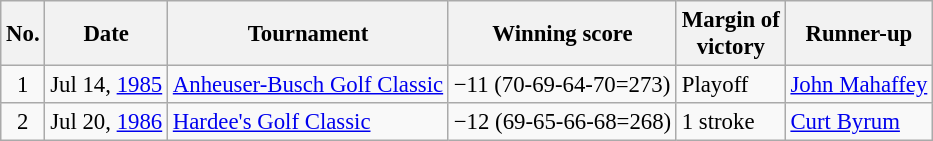<table class="wikitable" style="font-size:95%;">
<tr>
<th>No.</th>
<th>Date</th>
<th>Tournament</th>
<th>Winning score</th>
<th>Margin of<br>victory</th>
<th>Runner-up</th>
</tr>
<tr>
<td align=center>1</td>
<td align=right>Jul 14, <a href='#'>1985</a></td>
<td><a href='#'>Anheuser-Busch Golf Classic</a></td>
<td>−11 (70-69-64-70=273)</td>
<td>Playoff</td>
<td> <a href='#'>John Mahaffey</a></td>
</tr>
<tr>
<td align=center>2</td>
<td align=right>Jul 20, <a href='#'>1986</a></td>
<td><a href='#'>Hardee's Golf Classic</a></td>
<td>−12 (69-65-66-68=268)</td>
<td>1 stroke</td>
<td> <a href='#'>Curt Byrum</a></td>
</tr>
</table>
